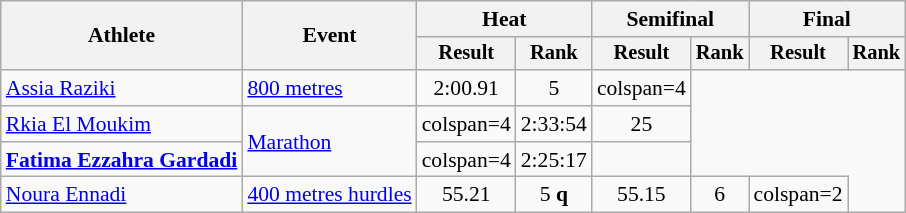<table class="wikitable" style="font-size:90%">
<tr>
<th rowspan="2">Athlete</th>
<th rowspan="2">Event</th>
<th colspan="2">Heat</th>
<th colspan="2">Semifinal</th>
<th colspan="2">Final</th>
</tr>
<tr style="font-size:95%">
<th>Result</th>
<th>Rank</th>
<th>Result</th>
<th>Rank</th>
<th>Result</th>
<th>Rank</th>
</tr>
<tr align=center>
<td align=left><a href='#'>Assia Raziki</a></td>
<td align=left><a href='#'>800 metres</a></td>
<td>2:00.91 </td>
<td>5</td>
<td>colspan=4 </td>
</tr>
<tr align=center>
<td align=left><a href='#'>Rkia El Moukim</a></td>
<td align=left rowspan=2><a href='#'>Marathon</a></td>
<td>colspan=4</td>
<td>2:33:54</td>
<td>25</td>
</tr>
<tr align=center>
<td align=left><strong><a href='#'>Fatima Ezzahra Gardadi</a></strong></td>
<td>colspan=4</td>
<td>2:25:17</td>
<td></td>
</tr>
<tr align=center>
<td align=left><a href='#'>Noura Ennadi</a></td>
<td align=left><a href='#'>400 metres hurdles</a></td>
<td>55.21</td>
<td>5 <strong>q</strong></td>
<td>55.15</td>
<td>6</td>
<td>colspan=2 </td>
</tr>
</table>
